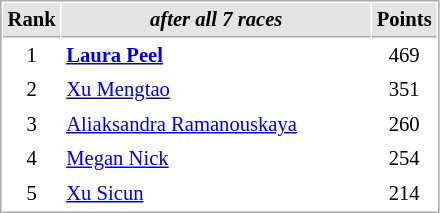<table cellspacing="1" cellpadding="3" style="border:1px solid #aaa; font-size:86%;">
<tr style="background:#e4e4e4;">
<th style="border-bottom:1px solid #aaa; width:10px;">Rank</th>
<th style="border-bottom:1px solid #aaa; width:200px;"><em>after all 7 races</em></th>
<th style="border-bottom:1px solid #aaa; width:20px;">Points</th>
</tr>
<tr>
<td align=center>1</td>
<td><strong> <a href='#'>Laura Peel</a></strong></td>
<td align=center>469</td>
</tr>
<tr>
<td align=center>2</td>
<td> <a href='#'>Xu Mengtao</a></td>
<td align=center>351</td>
</tr>
<tr>
<td align=center>3</td>
<td> <a href='#'>Aliaksandra Ramanouskaya</a></td>
<td align=center>260</td>
</tr>
<tr>
<td align=center>4</td>
<td> <a href='#'>Megan Nick</a></td>
<td align=center>254</td>
</tr>
<tr>
<td align=center>5</td>
<td> <a href='#'>Xu Sicun</a></td>
<td align=center>214</td>
</tr>
</table>
